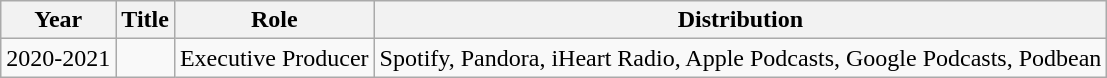<table class="wikitable">
<tr>
<th>Year</th>
<th>Title</th>
<th>Role</th>
<th>Distribution</th>
</tr>
<tr>
<td>2020-2021</td>
<td></td>
<td>Executive Producer</td>
<td>Spotify, Pandora, iHeart Radio, Apple Podcasts, Google Podcasts, Podbean</td>
</tr>
</table>
